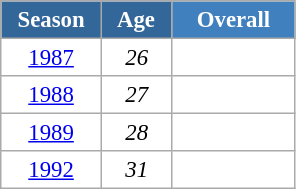<table class="wikitable" style="font-size:95%; text-align:center; border:grey solid 1px; border-collapse:collapse; background:#ffffff;">
<tr>
<th style="background-color:#369; color:white; width:60px;"> Season </th>
<th style="background-color:#369; color:white; width:40px;"> Age </th>
<th style="background-color:#4180be; color:white; width:75px;">Overall</th>
</tr>
<tr>
<td><a href='#'>1987</a></td>
<td><em>26</em></td>
<td></td>
</tr>
<tr>
<td><a href='#'>1988</a></td>
<td><em>27</em></td>
<td></td>
</tr>
<tr>
<td><a href='#'>1989</a></td>
<td><em>28</em></td>
<td></td>
</tr>
<tr>
<td><a href='#'>1992</a></td>
<td><em>31</em></td>
<td></td>
</tr>
</table>
